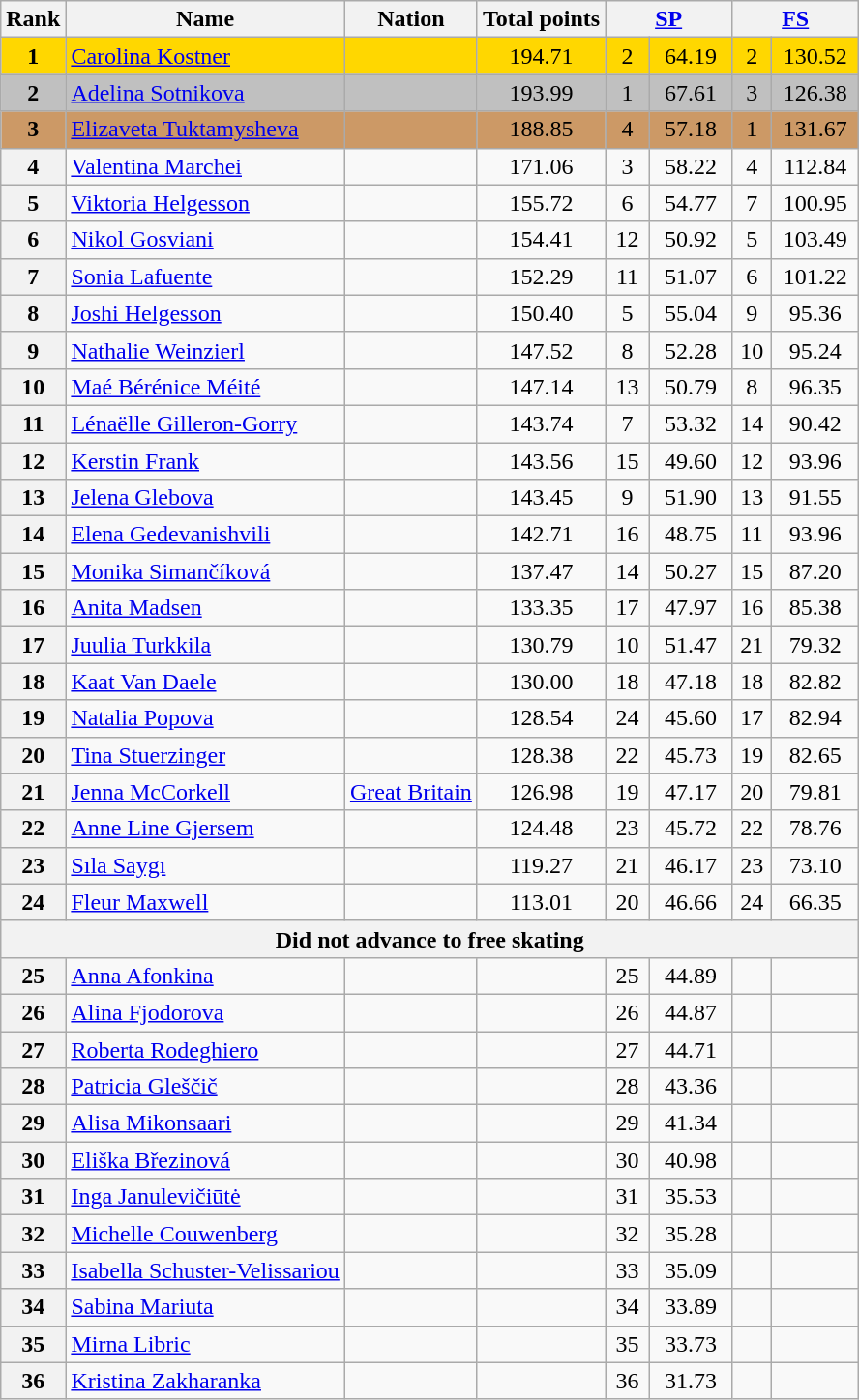<table class="wikitable sortable">
<tr>
<th>Rank</th>
<th>Name</th>
<th>Nation</th>
<th>Total points</th>
<th colspan="2" width="80px"><a href='#'>SP</a></th>
<th colspan="2" width="80px"><a href='#'>FS</a></th>
</tr>
<tr bgcolor="gold">
<td align="center"><strong>1</strong></td>
<td><a href='#'>Carolina Kostner</a></td>
<td></td>
<td align="center">194.71</td>
<td align="center">2</td>
<td align="center">64.19</td>
<td align="center">2</td>
<td align="center">130.52</td>
</tr>
<tr bgcolor="silver">
<td align="center"><strong>2</strong></td>
<td><a href='#'>Adelina Sotnikova</a></td>
<td></td>
<td align="center">193.99</td>
<td align="center">1</td>
<td align="center">67.61</td>
<td align="center">3</td>
<td align="center">126.38</td>
</tr>
<tr bgcolor="cc9966">
<td align="center"><strong>3</strong></td>
<td><a href='#'>Elizaveta Tuktamysheva</a></td>
<td></td>
<td align="center">188.85</td>
<td align="center">4</td>
<td align="center">57.18</td>
<td align="center">1</td>
<td align="center">131.67</td>
</tr>
<tr>
<th>4</th>
<td><a href='#'>Valentina Marchei</a></td>
<td></td>
<td align="center">171.06</td>
<td align="center">3</td>
<td align="center">58.22</td>
<td align="center">4</td>
<td align="center">112.84</td>
</tr>
<tr>
<th>5</th>
<td><a href='#'>Viktoria Helgesson</a></td>
<td></td>
<td align="center">155.72</td>
<td align="center">6</td>
<td align="center">54.77</td>
<td align="center">7</td>
<td align="center">100.95</td>
</tr>
<tr>
<th>6</th>
<td><a href='#'>Nikol Gosviani</a></td>
<td></td>
<td align="center">154.41</td>
<td align="center">12</td>
<td align="center">50.92</td>
<td align="center">5</td>
<td align="center">103.49</td>
</tr>
<tr>
<th>7</th>
<td><a href='#'>Sonia Lafuente</a></td>
<td></td>
<td align="center">152.29</td>
<td align="center">11</td>
<td align="center">51.07</td>
<td align="center">6</td>
<td align="center">101.22</td>
</tr>
<tr>
<th>8</th>
<td><a href='#'>Joshi Helgesson</a></td>
<td></td>
<td align="center">150.40</td>
<td align="center">5</td>
<td align="center">55.04</td>
<td align="center">9</td>
<td align="center">95.36</td>
</tr>
<tr>
<th>9</th>
<td><a href='#'>Nathalie Weinzierl</a></td>
<td></td>
<td align="center">147.52</td>
<td align="center">8</td>
<td align="center">52.28</td>
<td align="center">10</td>
<td align="center">95.24</td>
</tr>
<tr>
<th>10</th>
<td><a href='#'>Maé Bérénice Méité</a></td>
<td></td>
<td align="center">147.14</td>
<td align="center">13</td>
<td align="center">50.79</td>
<td align="center">8</td>
<td align="center">96.35</td>
</tr>
<tr>
<th>11</th>
<td><a href='#'>Lénaëlle Gilleron-Gorry</a></td>
<td></td>
<td align="center">143.74</td>
<td align="center">7</td>
<td align="center">53.32</td>
<td align="center">14</td>
<td align="center">90.42</td>
</tr>
<tr>
<th>12</th>
<td><a href='#'>Kerstin Frank</a></td>
<td></td>
<td align="center">143.56</td>
<td align="center">15</td>
<td align="center">49.60</td>
<td align="center">12</td>
<td align="center">93.96</td>
</tr>
<tr>
<th>13</th>
<td><a href='#'>Jelena Glebova</a></td>
<td></td>
<td align="center">143.45</td>
<td align="center">9</td>
<td align="center">51.90</td>
<td align="center">13</td>
<td align="center">91.55</td>
</tr>
<tr>
<th>14</th>
<td><a href='#'>Elena Gedevanishvili</a></td>
<td></td>
<td align="center">142.71</td>
<td align="center">16</td>
<td align="center">48.75</td>
<td align="center">11</td>
<td align="center">93.96</td>
</tr>
<tr>
<th>15</th>
<td><a href='#'>Monika Simančíková</a></td>
<td></td>
<td align="center">137.47</td>
<td align="center">14</td>
<td align="center">50.27</td>
<td align="center">15</td>
<td align="center">87.20</td>
</tr>
<tr>
<th>16</th>
<td><a href='#'>Anita Madsen</a></td>
<td></td>
<td align="center">133.35</td>
<td align="center">17</td>
<td align="center">47.97</td>
<td align="center">16</td>
<td align="center">85.38</td>
</tr>
<tr>
<th>17</th>
<td><a href='#'>Juulia Turkkila</a></td>
<td></td>
<td align="center">130.79</td>
<td align="center">10</td>
<td align="center">51.47</td>
<td align="center">21</td>
<td align="center">79.32</td>
</tr>
<tr>
<th>18</th>
<td><a href='#'>Kaat Van Daele</a></td>
<td></td>
<td align="center">130.00</td>
<td align="center">18</td>
<td align="center">47.18</td>
<td align="center">18</td>
<td align="center">82.82</td>
</tr>
<tr>
<th>19</th>
<td><a href='#'>Natalia Popova</a></td>
<td></td>
<td align="center">128.54</td>
<td align="center">24</td>
<td align="center">45.60</td>
<td align="center">17</td>
<td align="center">82.94</td>
</tr>
<tr>
<th>20</th>
<td><a href='#'>Tina Stuerzinger</a></td>
<td></td>
<td align="center">128.38</td>
<td align="center">22</td>
<td align="center">45.73</td>
<td align="center">19</td>
<td align="center">82.65</td>
</tr>
<tr>
<th>21</th>
<td><a href='#'>Jenna McCorkell</a></td>
<td> <a href='#'>Great Britain</a></td>
<td align="center">126.98</td>
<td align="center">19</td>
<td align="center">47.17</td>
<td align="center">20</td>
<td align="center">79.81</td>
</tr>
<tr>
<th>22</th>
<td><a href='#'>Anne Line Gjersem</a></td>
<td></td>
<td align="center">124.48</td>
<td align="center">23</td>
<td align="center">45.72</td>
<td align="center">22</td>
<td align="center">78.76</td>
</tr>
<tr>
<th>23</th>
<td><a href='#'>Sıla Saygı</a></td>
<td></td>
<td align="center">119.27</td>
<td align="center">21</td>
<td align="center">46.17</td>
<td align="center">23</td>
<td align="center">73.10</td>
</tr>
<tr>
<th>24</th>
<td><a href='#'>Fleur Maxwell</a></td>
<td></td>
<td align="center">113.01</td>
<td align="center">20</td>
<td align="center">46.66</td>
<td align="center">24</td>
<td align="center">66.35</td>
</tr>
<tr>
<th colspan=8>Did not advance to free skating</th>
</tr>
<tr>
<th>25</th>
<td><a href='#'>Anna Afonkina</a></td>
<td></td>
<td></td>
<td align="center">25</td>
<td align="center">44.89</td>
<td></td>
<td></td>
</tr>
<tr>
<th>26</th>
<td><a href='#'>Alina Fjodorova</a></td>
<td></td>
<td></td>
<td align="center">26</td>
<td align="center">44.87</td>
<td></td>
<td></td>
</tr>
<tr>
<th>27</th>
<td><a href='#'>Roberta Rodeghiero</a></td>
<td></td>
<td></td>
<td align="center">27</td>
<td align="center">44.71</td>
<td></td>
<td></td>
</tr>
<tr>
<th>28</th>
<td><a href='#'>Patricia Gleščič</a></td>
<td></td>
<td></td>
<td align="center">28</td>
<td align="center">43.36</td>
<td></td>
<td></td>
</tr>
<tr>
<th>29</th>
<td><a href='#'>Alisa Mikonsaari</a></td>
<td></td>
<td></td>
<td align="center">29</td>
<td align="center">41.34</td>
<td></td>
<td></td>
</tr>
<tr>
<th>30</th>
<td><a href='#'>Eliška Březinová</a></td>
<td></td>
<td></td>
<td align="center">30</td>
<td align="center">40.98</td>
<td></td>
<td></td>
</tr>
<tr>
<th>31</th>
<td><a href='#'>Inga Janulevičiūtė</a></td>
<td></td>
<td></td>
<td align="center">31</td>
<td align="center">35.53</td>
<td></td>
<td></td>
</tr>
<tr>
<th>32</th>
<td><a href='#'>Michelle Couwenberg</a></td>
<td></td>
<td></td>
<td align="center">32</td>
<td align="center">35.28</td>
<td></td>
<td></td>
</tr>
<tr>
<th>33</th>
<td><a href='#'>Isabella Schuster-Velissariou</a></td>
<td></td>
<td></td>
<td align="center">33</td>
<td align="center">35.09</td>
<td></td>
<td></td>
</tr>
<tr>
<th>34</th>
<td><a href='#'>Sabina Mariuta</a></td>
<td></td>
<td></td>
<td align="center">34</td>
<td align="center">33.89</td>
<td></td>
<td></td>
</tr>
<tr>
<th>35</th>
<td><a href='#'>Mirna Libric</a></td>
<td></td>
<td></td>
<td align="center">35</td>
<td align="center">33.73</td>
<td></td>
<td></td>
</tr>
<tr>
<th>36</th>
<td><a href='#'>Kristina Zakharanka</a></td>
<td></td>
<td></td>
<td align="center">36</td>
<td align="center">31.73</td>
<td></td>
<td></td>
</tr>
</table>
